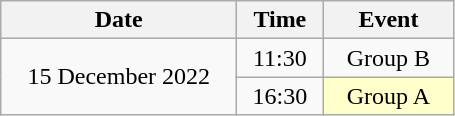<table class = "wikitable" style="text-align:center;">
<tr>
<th width=150>Date</th>
<th width=50>Time</th>
<th width=80>Event</th>
</tr>
<tr>
<td rowspan=2>15 December 2022</td>
<td>11:30</td>
<td>Group B</td>
</tr>
<tr>
<td>16:30</td>
<td bgcolor=ffffcc>Group A</td>
</tr>
</table>
